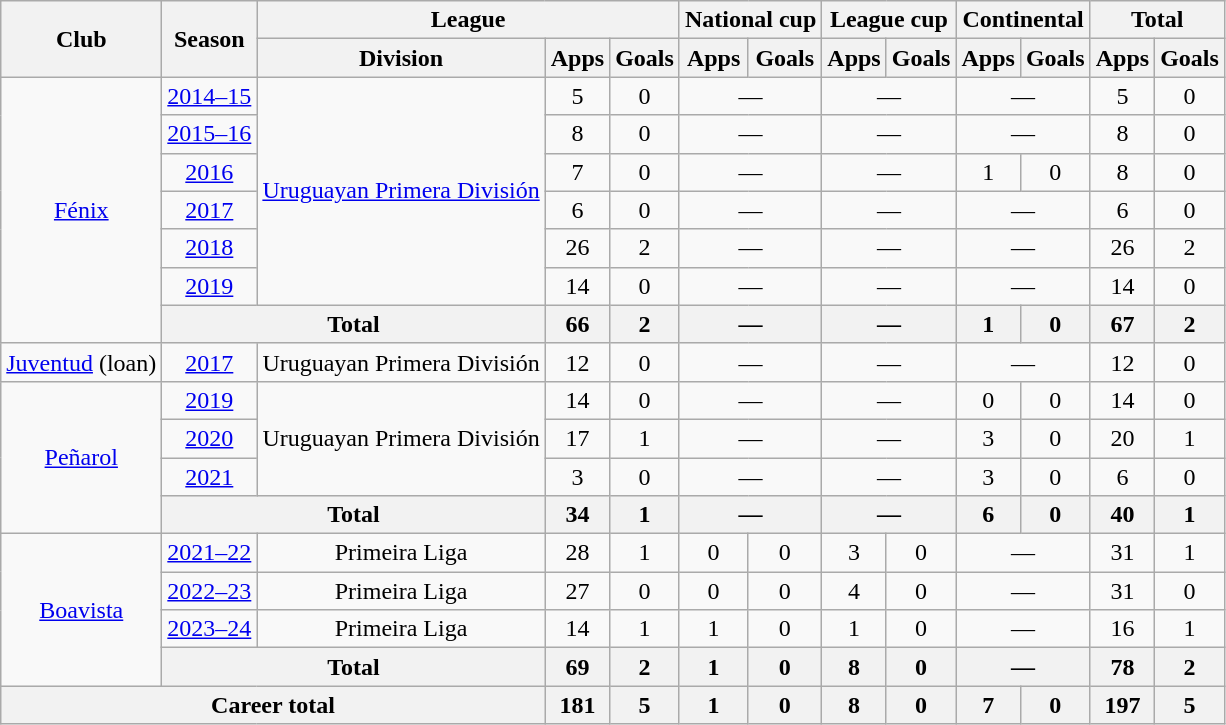<table class="wikitable" style="text-align:center">
<tr>
<th rowspan="2">Club</th>
<th rowspan="2">Season</th>
<th colspan="3">League</th>
<th colspan="2">National cup</th>
<th colspan="2">League cup</th>
<th colspan="2">Continental</th>
<th colspan="2">Total</th>
</tr>
<tr>
<th>Division</th>
<th>Apps</th>
<th>Goals</th>
<th>Apps</th>
<th>Goals</th>
<th>Apps</th>
<th>Goals</th>
<th>Apps</th>
<th>Goals</th>
<th>Apps</th>
<th>Goals</th>
</tr>
<tr>
<td rowspan="7"><a href='#'>Fénix</a></td>
<td><a href='#'>2014–15</a></td>
<td rowspan="6"><a href='#'>Uruguayan Primera División</a></td>
<td>5</td>
<td>0</td>
<td colspan="2">—</td>
<td colspan="2">—</td>
<td colspan="2">—</td>
<td>5</td>
<td>0</td>
</tr>
<tr>
<td><a href='#'>2015–16</a></td>
<td>8</td>
<td>0</td>
<td colspan="2">—</td>
<td colspan="2">—</td>
<td colspan="2">—</td>
<td>8</td>
<td>0</td>
</tr>
<tr>
<td><a href='#'>2016</a></td>
<td>7</td>
<td>0</td>
<td colspan="2">—</td>
<td colspan="2">—</td>
<td>1</td>
<td>0</td>
<td>8</td>
<td>0</td>
</tr>
<tr>
<td><a href='#'>2017</a></td>
<td>6</td>
<td>0</td>
<td colspan="2">—</td>
<td colspan="2">—</td>
<td colspan="2">—</td>
<td>6</td>
<td>0</td>
</tr>
<tr>
<td><a href='#'>2018</a></td>
<td>26</td>
<td>2</td>
<td colspan="2">—</td>
<td colspan="2">—</td>
<td colspan="2">—</td>
<td>26</td>
<td>2</td>
</tr>
<tr>
<td><a href='#'>2019</a></td>
<td>14</td>
<td>0</td>
<td colspan="2">—</td>
<td colspan="2">—</td>
<td colspan="2">—</td>
<td>14</td>
<td>0</td>
</tr>
<tr>
<th colspan="2">Total</th>
<th>66</th>
<th>2</th>
<th colspan="2">—</th>
<th colspan="2">—</th>
<th>1</th>
<th>0</th>
<th>67</th>
<th>2</th>
</tr>
<tr>
<td><a href='#'>Juventud</a> (loan)</td>
<td><a href='#'>2017</a></td>
<td>Uruguayan Primera División</td>
<td>12</td>
<td>0</td>
<td colspan="2">—</td>
<td colspan="2">—</td>
<td colspan="2">—</td>
<td>12</td>
<td>0</td>
</tr>
<tr>
<td rowspan="4"><a href='#'>Peñarol</a></td>
<td><a href='#'>2019</a></td>
<td rowspan="3">Uruguayan Primera División</td>
<td>14</td>
<td>0</td>
<td colspan="2">—</td>
<td colspan="2">—</td>
<td>0</td>
<td>0</td>
<td>14</td>
<td>0</td>
</tr>
<tr>
<td><a href='#'>2020</a></td>
<td>17</td>
<td>1</td>
<td colspan="2">—</td>
<td colspan="2">—</td>
<td>3</td>
<td>0</td>
<td>20</td>
<td>1</td>
</tr>
<tr>
<td><a href='#'>2021</a></td>
<td>3</td>
<td>0</td>
<td colspan="2">—</td>
<td colspan="2">—</td>
<td>3</td>
<td>0</td>
<td>6</td>
<td>0</td>
</tr>
<tr>
<th colspan="2">Total</th>
<th>34</th>
<th>1</th>
<th colspan="2">—</th>
<th colspan="2">—</th>
<th>6</th>
<th>0</th>
<th>40</th>
<th>1</th>
</tr>
<tr>
<td rowspan="4"><a href='#'>Boavista</a></td>
<td><a href='#'>2021–22</a></td>
<td>Primeira Liga</td>
<td>28</td>
<td>1</td>
<td>0</td>
<td>0</td>
<td>3</td>
<td>0</td>
<td colspan="2">—</td>
<td>31</td>
<td>1</td>
</tr>
<tr>
<td><a href='#'>2022–23</a></td>
<td>Primeira Liga</td>
<td>27</td>
<td>0</td>
<td>0</td>
<td>0</td>
<td>4</td>
<td>0</td>
<td colspan="2">—</td>
<td>31</td>
<td>0</td>
</tr>
<tr>
<td><a href='#'>2023–24</a></td>
<td>Primeira Liga</td>
<td>14</td>
<td>1</td>
<td>1</td>
<td>0</td>
<td>1</td>
<td>0</td>
<td colspan="2">—</td>
<td>16</td>
<td>1</td>
</tr>
<tr>
<th colspan="2">Total</th>
<th>69</th>
<th>2</th>
<th>1</th>
<th>0</th>
<th>8</th>
<th>0</th>
<th colspan="2">—</th>
<th>78</th>
<th>2</th>
</tr>
<tr>
<th colspan="3">Career total</th>
<th>181</th>
<th>5</th>
<th>1</th>
<th>0</th>
<th>8</th>
<th>0</th>
<th>7</th>
<th>0</th>
<th>197</th>
<th>5</th>
</tr>
</table>
